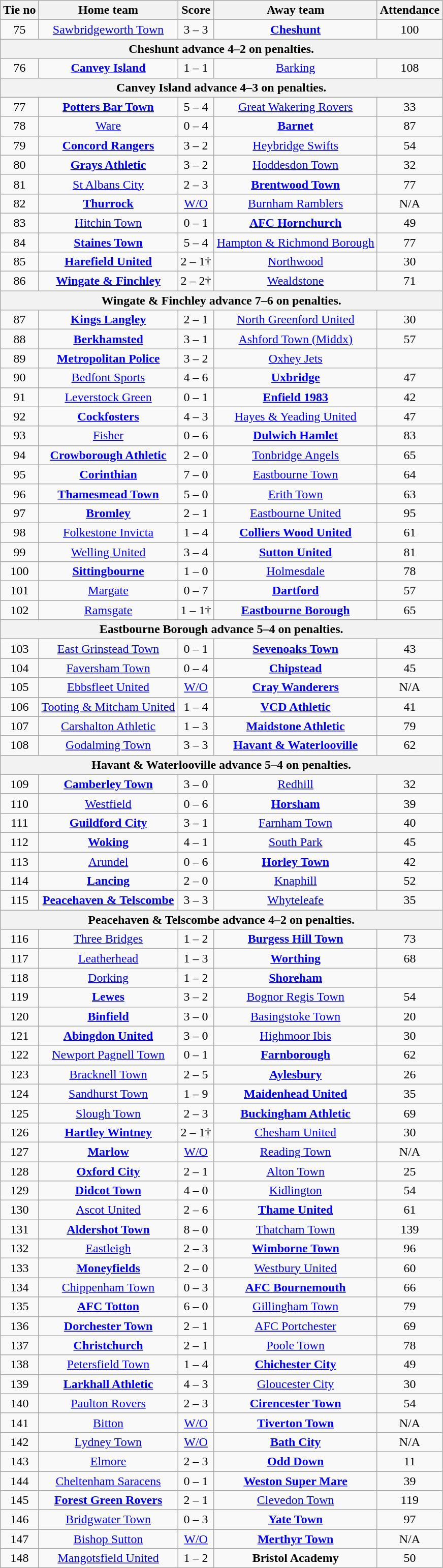<table class="wikitable" style="text-align:center">
<tr>
<th>Tie no</th>
<th>Home team</th>
<th>Score</th>
<th>Away team</th>
<th>Attendance</th>
</tr>
<tr>
<td>75</td>
<td><a href='#'>Sawbridgeworth Town</a></td>
<td>3 – 3</td>
<td><strong><a href='#'>Cheshunt</a></strong></td>
<td>100</td>
</tr>
<tr>
<th colspan="5"><strong>Cheshunt advance 4–2 on penalties.</strong></th>
</tr>
<tr>
<td>76</td>
<td><strong><a href='#'>Canvey Island</a></strong></td>
<td>1 – 1</td>
<td><a href='#'>Barking</a></td>
<td>108</td>
</tr>
<tr>
<th colspan="5"><strong>Canvey Island advance 4–3 on penalties.</strong></th>
</tr>
<tr>
<td>77</td>
<td><strong><a href='#'>Potters Bar Town</a></strong></td>
<td>5 – 4</td>
<td><a href='#'>Great Wakering Rovers</a></td>
<td>33</td>
</tr>
<tr>
<td>78</td>
<td><a href='#'>Ware</a></td>
<td>0 – 4</td>
<td><strong><a href='#'>Barnet</a></strong></td>
<td>87</td>
</tr>
<tr>
<td>79</td>
<td><strong><a href='#'>Concord Rangers</a></strong></td>
<td>3 – 2</td>
<td><a href='#'>Heybridge Swifts</a></td>
<td>54</td>
</tr>
<tr>
<td>80</td>
<td><strong><a href='#'>Grays Athletic</a></strong></td>
<td>3 – 2</td>
<td><a href='#'>Hoddesdon Town</a></td>
<td>32</td>
</tr>
<tr>
<td>81</td>
<td><a href='#'>St Albans City</a></td>
<td>2 – 3</td>
<td><strong><a href='#'>Brentwood Town</a></strong></td>
<td>77</td>
</tr>
<tr>
<td>82</td>
<td><strong><a href='#'>Thurrock</a></strong></td>
<td><a href='#'>W/O</a></td>
<td><a href='#'>Burnham Ramblers</a></td>
<td>N/A</td>
</tr>
<tr>
<td>83</td>
<td><a href='#'>Hitchin Town</a></td>
<td>0 – 1</td>
<td><strong><a href='#'>AFC Hornchurch</a></strong></td>
<td>49</td>
</tr>
<tr>
<td>84</td>
<td><strong><a href='#'>Staines Town</a></strong></td>
<td>5 – 4</td>
<td><a href='#'>Hampton & Richmond Borough</a></td>
<td>77</td>
</tr>
<tr>
<td>85</td>
<td><strong><a href='#'>Harefield United</a></strong></td>
<td>2 – 1†</td>
<td><a href='#'>Northwood</a></td>
<td>30</td>
</tr>
<tr>
<td>86</td>
<td><strong><a href='#'>Wingate & Finchley</a></strong></td>
<td>2 – 2†</td>
<td><a href='#'>Wealdstone</a></td>
<td>71</td>
</tr>
<tr>
<th colspan="5"><strong>Wingate & Finchley advance 7–6 on penalties.</strong></th>
</tr>
<tr>
<td>87</td>
<td><strong><a href='#'>Kings Langley</a></strong></td>
<td>2 – 1</td>
<td><a href='#'>North Greenford United</a></td>
<td>30</td>
</tr>
<tr>
<td>88</td>
<td><strong><a href='#'>Berkhamsted</a></strong></td>
<td>3 – 1</td>
<td><a href='#'>Ashford Town (Middx)</a></td>
<td>57</td>
</tr>
<tr>
<td>89</td>
<td><strong><a href='#'>Metropolitan Police</a></strong></td>
<td>3 – 2</td>
<td><a href='#'>Oxhey Jets</a></td>
<td></td>
</tr>
<tr>
<td>90</td>
<td><a href='#'>Bedfont Sports</a></td>
<td>4 – 6</td>
<td><strong><a href='#'>Uxbridge</a></strong></td>
<td>47</td>
</tr>
<tr>
<td>91</td>
<td><a href='#'>Leverstock Green</a></td>
<td>0 – 1</td>
<td><strong><a href='#'>Enfield 1983</a></strong></td>
<td>42</td>
</tr>
<tr>
<td>92</td>
<td><strong><a href='#'>Cockfosters</a></strong></td>
<td>4 – 3</td>
<td><a href='#'>Hayes & Yeading United</a></td>
<td>47</td>
</tr>
<tr>
<td>93</td>
<td><a href='#'>Fisher</a></td>
<td>0 – 6</td>
<td><strong><a href='#'>Dulwich Hamlet</a></strong></td>
<td>83</td>
</tr>
<tr>
<td>94</td>
<td><strong><a href='#'>Crowborough Athletic</a></strong></td>
<td>2 – 0</td>
<td><a href='#'>Tonbridge Angels</a></td>
<td>65</td>
</tr>
<tr>
<td>95</td>
<td><strong><a href='#'>Corinthian</a></strong></td>
<td>7 – 0</td>
<td><a href='#'>Eastbourne Town</a></td>
<td>64</td>
</tr>
<tr>
<td>96</td>
<td><strong><a href='#'>Thamesmead Town</a></strong></td>
<td>5 – 0</td>
<td><a href='#'>Erith Town</a></td>
<td>63</td>
</tr>
<tr>
<td>97</td>
<td><strong><a href='#'>Bromley</a></strong></td>
<td>2 – 1</td>
<td><a href='#'>Eastbourne United</a></td>
<td>95</td>
</tr>
<tr>
<td>98</td>
<td><a href='#'>Folkestone Invicta</a></td>
<td>1 – 4</td>
<td><strong><a href='#'>Colliers Wood United</a></strong></td>
<td>61</td>
</tr>
<tr>
<td>99</td>
<td><a href='#'>Welling United</a></td>
<td>3 – 4</td>
<td><strong><a href='#'>Sutton United</a></strong></td>
<td>81</td>
</tr>
<tr>
<td>100</td>
<td><strong><a href='#'>Sittingbourne</a></strong></td>
<td>1 – 0</td>
<td><a href='#'>Holmesdale</a></td>
<td>78</td>
</tr>
<tr>
<td>101</td>
<td><a href='#'>Margate</a></td>
<td>0 – 7</td>
<td><strong><a href='#'>Dartford</a></strong></td>
<td>57</td>
</tr>
<tr>
<td>102</td>
<td><a href='#'>Ramsgate</a></td>
<td>1 – 1†</td>
<td><strong><a href='#'>Eastbourne Borough</a></strong></td>
<td>65</td>
</tr>
<tr>
<th colspan="5"><strong>Eastbourne Borough advance 5–4 on penalties.</strong></th>
</tr>
<tr>
<td>103</td>
<td><a href='#'>East Grinstead Town</a></td>
<td>0 – 1</td>
<td><strong><a href='#'>Sevenoaks Town</a></strong></td>
<td>43</td>
</tr>
<tr>
<td>104</td>
<td><a href='#'>Faversham Town</a></td>
<td>0 – 4</td>
<td><strong><a href='#'>Chipstead</a></strong></td>
<td>45</td>
</tr>
<tr>
<td>105</td>
<td><a href='#'>Ebbsfleet United</a></td>
<td><a href='#'>W/O</a></td>
<td><strong><a href='#'>Cray Wanderers</a></strong></td>
<td>N/A</td>
</tr>
<tr>
<td>106</td>
<td><a href='#'>Tooting & Mitcham United</a></td>
<td>1 – 4</td>
<td><strong><a href='#'>VCD Athletic</a></strong></td>
<td>41</td>
</tr>
<tr>
<td>107</td>
<td><a href='#'>Carshalton Athletic</a></td>
<td>1 – 3</td>
<td><strong><a href='#'>Maidstone Athletic</a></strong></td>
<td>79</td>
</tr>
<tr>
<td>108</td>
<td><a href='#'>Godalming Town</a></td>
<td>3 – 3</td>
<td><strong><a href='#'>Havant & Waterlooville</a></strong></td>
<td>62</td>
</tr>
<tr>
<th colspan="5"><strong>Havant & Waterlooville advance 5–4 on penalties.</strong></th>
</tr>
<tr>
<td>109</td>
<td><strong><a href='#'>Camberley Town</a></strong></td>
<td>3 – 0</td>
<td><a href='#'>Redhill</a></td>
<td>32</td>
</tr>
<tr>
<td>110</td>
<td><a href='#'>Westfield</a></td>
<td>0 – 6</td>
<td><strong><a href='#'>Horsham</a></strong></td>
<td>39</td>
</tr>
<tr>
<td>111</td>
<td><strong><a href='#'>Guildford City</a></strong></td>
<td>3 – 1</td>
<td><a href='#'>Farnham Town</a></td>
<td>40</td>
</tr>
<tr>
<td>112</td>
<td><strong><a href='#'>Woking</a></strong></td>
<td>4 – 1</td>
<td><a href='#'>South Park</a></td>
<td>45</td>
</tr>
<tr>
<td>113</td>
<td><a href='#'>Arundel</a></td>
<td>0 – 6</td>
<td><strong><a href='#'>Horley Town</a></strong></td>
<td>42</td>
</tr>
<tr>
<td>114</td>
<td><strong><a href='#'>Lancing</a></strong></td>
<td>2 – 0</td>
<td><a href='#'>Knaphill</a></td>
<td>52</td>
</tr>
<tr>
<td>115</td>
<td><strong><a href='#'>Peacehaven & Telscombe</a></strong></td>
<td>3 – 3</td>
<td><a href='#'>Whyteleafe</a></td>
<td>35</td>
</tr>
<tr>
<th colspan="5"><strong>Peacehaven & Telscombe advance 4–2 on penalties.</strong></th>
</tr>
<tr>
<td>116</td>
<td><a href='#'>Three Bridges</a></td>
<td>1 – 2</td>
<td><strong><a href='#'>Burgess Hill Town</a></strong></td>
<td>73</td>
</tr>
<tr>
<td>117</td>
<td><a href='#'>Leatherhead</a></td>
<td>1 – 3</td>
<td><strong><a href='#'>Worthing</a></strong></td>
<td>68</td>
</tr>
<tr>
<td>118</td>
<td><a href='#'>Dorking</a></td>
<td>1 – 2</td>
<td><strong><a href='#'>Shoreham</a></strong></td>
<td></td>
</tr>
<tr>
<td>119</td>
<td><strong><a href='#'>Lewes</a></strong></td>
<td>3 – 2</td>
<td><a href='#'>Bognor Regis Town</a></td>
<td>54</td>
</tr>
<tr>
<td>120</td>
<td><strong><a href='#'>Binfield</a></strong></td>
<td>3 – 0</td>
<td><a href='#'>Basingstoke Town</a></td>
<td>20</td>
</tr>
<tr>
<td>121</td>
<td><strong><a href='#'>Abingdon United</a></strong></td>
<td>3 – 0</td>
<td><a href='#'>Highmoor Ibis</a></td>
<td>30</td>
</tr>
<tr>
<td>122</td>
<td><a href='#'>Newport Pagnell Town</a></td>
<td>0 – 1</td>
<td><strong><a href='#'>Farnborough</a></strong></td>
<td>62</td>
</tr>
<tr>
<td>123</td>
<td><a href='#'>Bracknell Town</a></td>
<td>2 – 5</td>
<td><strong><a href='#'>Aylesbury</a></strong></td>
<td>26</td>
</tr>
<tr>
<td>124</td>
<td><a href='#'>Sandhurst Town</a></td>
<td>1 – 9</td>
<td><strong><a href='#'>Maidenhead United</a></strong></td>
<td>35</td>
</tr>
<tr>
<td>125</td>
<td><a href='#'>Slough Town</a></td>
<td>2 – 3</td>
<td><strong><a href='#'>Buckingham Athletic</a></strong></td>
<td>69</td>
</tr>
<tr>
<td>126</td>
<td><strong><a href='#'>Hartley Wintney</a></strong></td>
<td>2 – 1†</td>
<td><a href='#'>Chesham United</a></td>
<td>30</td>
</tr>
<tr>
<td>127</td>
<td><strong><a href='#'>Marlow</a></strong></td>
<td><a href='#'>W/O</a></td>
<td><a href='#'>Reading Town</a></td>
<td>N/A</td>
</tr>
<tr>
<td>128</td>
<td><strong><a href='#'>Oxford City</a></strong></td>
<td>2 – 1</td>
<td><a href='#'>Alton Town</a></td>
<td>25</td>
</tr>
<tr>
<td>129</td>
<td><strong><a href='#'>Didcot Town</a></strong></td>
<td>4 – 0</td>
<td><a href='#'>Kidlington</a></td>
<td>54</td>
</tr>
<tr>
<td>130</td>
<td><a href='#'>Ascot United</a></td>
<td>2 – 6</td>
<td><strong><a href='#'>Thame United</a></strong></td>
<td>61</td>
</tr>
<tr>
<td>131</td>
<td><strong><a href='#'>Aldershot Town</a></strong></td>
<td>8 – 0</td>
<td><a href='#'>Thatcham Town</a></td>
<td>139</td>
</tr>
<tr>
<td>132</td>
<td><a href='#'>Eastleigh</a></td>
<td>2 – 3</td>
<td><strong><a href='#'>Wimborne Town</a></strong></td>
<td>96</td>
</tr>
<tr>
<td>133</td>
<td><strong><a href='#'>Moneyfields</a></strong></td>
<td>2 – 0</td>
<td><a href='#'>Westbury United</a></td>
<td>60</td>
</tr>
<tr>
<td>134</td>
<td><a href='#'>Chippenham Town</a></td>
<td>0 – 3</td>
<td><strong><a href='#'>AFC Bournemouth</a></strong></td>
<td>66</td>
</tr>
<tr>
<td>135</td>
<td><strong><a href='#'>AFC Totton</a></strong></td>
<td>6 – 0</td>
<td><a href='#'>Gillingham Town</a></td>
<td>79</td>
</tr>
<tr>
<td>136</td>
<td><strong><a href='#'>Dorchester Town</a></strong></td>
<td>2 – 1</td>
<td><a href='#'>AFC Portchester</a></td>
<td>69</td>
</tr>
<tr>
<td>137</td>
<td><strong><a href='#'>Christchurch</a></strong></td>
<td>2 – 1</td>
<td><a href='#'>Poole Town</a></td>
<td>78</td>
</tr>
<tr>
<td>138</td>
<td><a href='#'>Petersfield Town</a></td>
<td>1 – 4</td>
<td><strong><a href='#'>Chichester City</a></strong></td>
<td>49</td>
</tr>
<tr>
<td>139</td>
<td><strong><a href='#'>Larkhall Athletic</a></strong></td>
<td>4 – 3</td>
<td><a href='#'>Gloucester City</a></td>
<td>30</td>
</tr>
<tr>
<td>140</td>
<td><a href='#'>Paulton Rovers</a></td>
<td>2 – 3</td>
<td><strong><a href='#'>Cirencester Town</a></strong></td>
<td>54</td>
</tr>
<tr>
<td>141</td>
<td><a href='#'>Bitton</a></td>
<td><a href='#'>W/O</a></td>
<td><strong><a href='#'>Tiverton Town</a></strong></td>
<td>N/A</td>
</tr>
<tr>
<td>142</td>
<td><a href='#'>Lydney Town</a></td>
<td><a href='#'>W/O</a></td>
<td><strong><a href='#'>Bath City</a></strong></td>
<td>N/A</td>
</tr>
<tr>
<td>143</td>
<td><a href='#'>Elmore</a></td>
<td>2 – 3</td>
<td><strong><a href='#'>Odd Down</a></strong></td>
<td>11</td>
</tr>
<tr>
<td>144</td>
<td><a href='#'>Cheltenham Saracens</a></td>
<td>0 – 1</td>
<td><strong><a href='#'>Weston Super Mare</a></strong></td>
<td>39</td>
</tr>
<tr>
<td>145</td>
<td><strong><a href='#'>Forest Green Rovers</a></strong></td>
<td>2 – 1</td>
<td><a href='#'>Clevedon Town</a></td>
<td>119</td>
</tr>
<tr>
<td>146</td>
<td><a href='#'>Bridgwater Town</a></td>
<td>0 – 3</td>
<td><strong><a href='#'>Yate Town</a></strong></td>
<td>97</td>
</tr>
<tr>
<td>147</td>
<td><a href='#'>Bishop Sutton</a></td>
<td><a href='#'>W/O</a></td>
<td><strong><a href='#'>Merthyr Town</a></strong></td>
<td>N/A</td>
</tr>
<tr>
<td>148</td>
<td><a href='#'>Mangotsfield United</a></td>
<td>1 – 2</td>
<td><strong>Bristol Academy</strong></td>
<td>50</td>
</tr>
</table>
